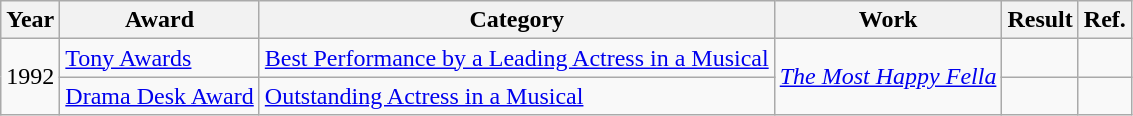<table class="wikitable">
<tr>
<th>Year</th>
<th>Award</th>
<th>Category</th>
<th>Work</th>
<th>Result</th>
<th>Ref.</th>
</tr>
<tr>
<td rowspan="2">1992</td>
<td><a href='#'>Tony Awards</a></td>
<td><a href='#'>Best Performance by a Leading Actress in a Musical</a></td>
<td rowspan="2"><em><a href='#'>The Most Happy Fella</a></em></td>
<td></td>
<td></td>
</tr>
<tr>
<td><a href='#'>Drama Desk Award</a></td>
<td><a href='#'>Outstanding Actress in a Musical</a></td>
<td></td>
<td></td>
</tr>
</table>
